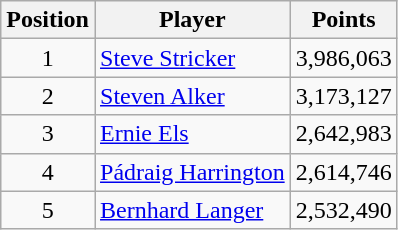<table class="wikitable">
<tr>
<th>Position</th>
<th>Player</th>
<th>Points</th>
</tr>
<tr>
<td align=center>1</td>
<td> <a href='#'>Steve Stricker</a></td>
<td align=center>3,986,063</td>
</tr>
<tr>
<td align=center>2</td>
<td> <a href='#'>Steven Alker</a></td>
<td align=center>3,173,127</td>
</tr>
<tr>
<td align=center>3</td>
<td> <a href='#'>Ernie Els</a></td>
<td align=center>2,642,983</td>
</tr>
<tr>
<td align=center>4</td>
<td> <a href='#'>Pádraig Harrington</a></td>
<td align=center>2,614,746</td>
</tr>
<tr>
<td align=center>5</td>
<td> <a href='#'>Bernhard Langer</a></td>
<td align=center>2,532,490</td>
</tr>
</table>
